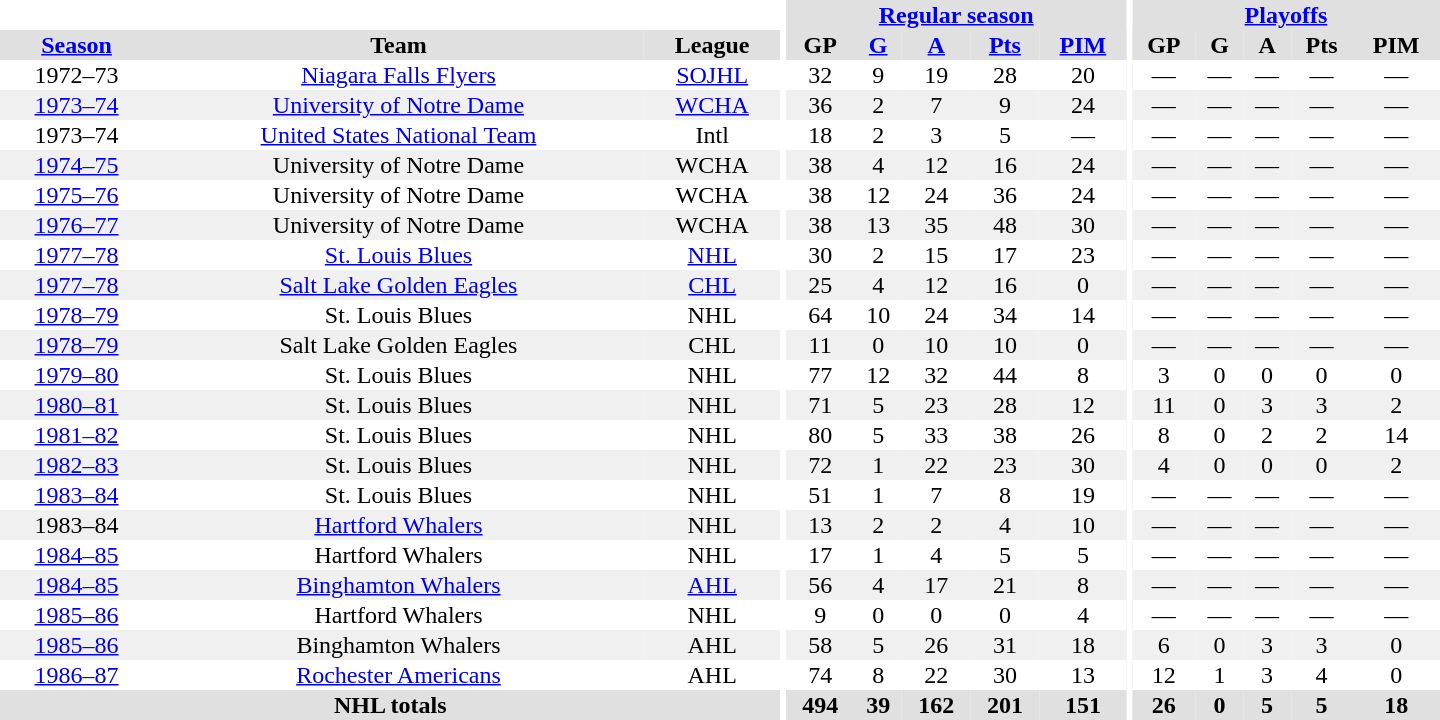<table border="0" cellpadding="1" cellspacing="0" style="text-align:center; width:60em">
<tr bgcolor="#e0e0e0">
<th colspan="3" bgcolor="#ffffff"></th>
<th rowspan="100" bgcolor="#ffffff"></th>
<th colspan="5"><a href='#'>Regular season</a></th>
<th rowspan="100" bgcolor="#ffffff"></th>
<th colspan="5"><a href='#'>Playoffs</a></th>
</tr>
<tr bgcolor="#e0e0e0">
<th><a href='#'>Season</a></th>
<th>Team</th>
<th>League</th>
<th>GP</th>
<th><a href='#'>G</a></th>
<th><a href='#'>A</a></th>
<th><a href='#'>Pts</a></th>
<th><a href='#'>PIM</a></th>
<th>GP</th>
<th>G</th>
<th>A</th>
<th>Pts</th>
<th>PIM</th>
</tr>
<tr>
<td>1972–73</td>
<td><a href='#'>Niagara Falls Flyers</a></td>
<td><a href='#'>SOJHL</a></td>
<td>32</td>
<td>9</td>
<td>19</td>
<td>28</td>
<td>20</td>
<td>—</td>
<td>—</td>
<td>—</td>
<td>—</td>
<td>—</td>
</tr>
<tr bgcolor="#f0f0f0">
<td><a href='#'>1973–74</a></td>
<td><a href='#'>University of Notre Dame</a></td>
<td><a href='#'>WCHA</a></td>
<td>36</td>
<td>2</td>
<td>7</td>
<td>9</td>
<td>24</td>
<td>—</td>
<td>—</td>
<td>—</td>
<td>—</td>
<td>—</td>
</tr>
<tr>
<td>1973–74</td>
<td><a href='#'>United States National Team</a></td>
<td>Intl</td>
<td>18</td>
<td>2</td>
<td>3</td>
<td>5</td>
<td>—</td>
<td>—</td>
<td>—</td>
<td>—</td>
<td>—</td>
<td>—</td>
</tr>
<tr bgcolor="#f0f0f0">
<td><a href='#'>1974–75</a></td>
<td>University of Notre Dame</td>
<td>WCHA</td>
<td>38</td>
<td>4</td>
<td>12</td>
<td>16</td>
<td>24</td>
<td>—</td>
<td>—</td>
<td>—</td>
<td>—</td>
<td>—</td>
</tr>
<tr>
<td><a href='#'>1975–76</a></td>
<td>University of Notre Dame</td>
<td>WCHA</td>
<td>38</td>
<td>12</td>
<td>24</td>
<td>36</td>
<td>24</td>
<td>—</td>
<td>—</td>
<td>—</td>
<td>—</td>
<td>—</td>
</tr>
<tr bgcolor="#f0f0f0">
<td><a href='#'>1976–77</a></td>
<td>University of Notre Dame</td>
<td>WCHA</td>
<td>38</td>
<td>13</td>
<td>35</td>
<td>48</td>
<td>30</td>
<td>—</td>
<td>—</td>
<td>—</td>
<td>—</td>
<td>—</td>
</tr>
<tr>
<td><a href='#'>1977–78</a></td>
<td><a href='#'>St. Louis Blues</a></td>
<td><a href='#'>NHL</a></td>
<td>30</td>
<td>2</td>
<td>15</td>
<td>17</td>
<td>23</td>
<td>—</td>
<td>—</td>
<td>—</td>
<td>—</td>
<td>—</td>
</tr>
<tr bgcolor="#f0f0f0">
<td><a href='#'>1977–78</a></td>
<td><a href='#'>Salt Lake Golden Eagles</a></td>
<td><a href='#'>CHL</a></td>
<td>25</td>
<td>4</td>
<td>12</td>
<td>16</td>
<td>0</td>
<td>—</td>
<td>—</td>
<td>—</td>
<td>—</td>
<td>—</td>
</tr>
<tr>
<td><a href='#'>1978–79</a></td>
<td>St. Louis Blues</td>
<td>NHL</td>
<td>64</td>
<td>10</td>
<td>24</td>
<td>34</td>
<td>14</td>
<td>—</td>
<td>—</td>
<td>—</td>
<td>—</td>
<td>—</td>
</tr>
<tr bgcolor="#f0f0f0">
<td><a href='#'>1978–79</a></td>
<td>Salt Lake Golden Eagles</td>
<td>CHL</td>
<td>11</td>
<td>0</td>
<td>10</td>
<td>10</td>
<td>0</td>
<td>—</td>
<td>—</td>
<td>—</td>
<td>—</td>
<td>—</td>
</tr>
<tr>
<td><a href='#'>1979–80</a></td>
<td>St. Louis Blues</td>
<td>NHL</td>
<td>77</td>
<td>12</td>
<td>32</td>
<td>44</td>
<td>8</td>
<td>3</td>
<td>0</td>
<td>0</td>
<td>0</td>
<td>0</td>
</tr>
<tr bgcolor="#f0f0f0">
<td><a href='#'>1980–81</a></td>
<td>St. Louis Blues</td>
<td>NHL</td>
<td>71</td>
<td>5</td>
<td>23</td>
<td>28</td>
<td>12</td>
<td>11</td>
<td>0</td>
<td>3</td>
<td>3</td>
<td>2</td>
</tr>
<tr>
<td><a href='#'>1981–82</a></td>
<td>St. Louis Blues</td>
<td>NHL</td>
<td>80</td>
<td>5</td>
<td>33</td>
<td>38</td>
<td>26</td>
<td>8</td>
<td>0</td>
<td>2</td>
<td>2</td>
<td>14</td>
</tr>
<tr bgcolor="#f0f0f0">
<td><a href='#'>1982–83</a></td>
<td>St. Louis Blues</td>
<td>NHL</td>
<td>72</td>
<td>1</td>
<td>22</td>
<td>23</td>
<td>30</td>
<td>4</td>
<td>0</td>
<td>0</td>
<td>0</td>
<td>2</td>
</tr>
<tr>
<td><a href='#'>1983–84</a></td>
<td>St. Louis Blues</td>
<td>NHL</td>
<td>51</td>
<td>1</td>
<td>7</td>
<td>8</td>
<td>19</td>
<td>—</td>
<td>—</td>
<td>—</td>
<td>—</td>
<td>—</td>
</tr>
<tr bgcolor="#f0f0f0">
<td>1983–84</td>
<td><a href='#'>Hartford Whalers</a></td>
<td>NHL</td>
<td>13</td>
<td>2</td>
<td>2</td>
<td>4</td>
<td>10</td>
<td>—</td>
<td>—</td>
<td>—</td>
<td>—</td>
<td>—</td>
</tr>
<tr>
<td><a href='#'>1984–85</a></td>
<td>Hartford Whalers</td>
<td>NHL</td>
<td>17</td>
<td>1</td>
<td>4</td>
<td>5</td>
<td>5</td>
<td>—</td>
<td>—</td>
<td>—</td>
<td>—</td>
<td>—</td>
</tr>
<tr bgcolor="#f0f0f0">
<td><a href='#'>1984–85</a></td>
<td><a href='#'>Binghamton Whalers</a></td>
<td><a href='#'>AHL</a></td>
<td>56</td>
<td>4</td>
<td>17</td>
<td>21</td>
<td>8</td>
<td>—</td>
<td>—</td>
<td>—</td>
<td>—</td>
<td>—</td>
</tr>
<tr>
<td><a href='#'>1985–86</a></td>
<td>Hartford Whalers</td>
<td>NHL</td>
<td>9</td>
<td>0</td>
<td>0</td>
<td>0</td>
<td>4</td>
<td>—</td>
<td>—</td>
<td>—</td>
<td>—</td>
<td>—</td>
</tr>
<tr bgcolor="#f0f0f0">
<td><a href='#'>1985–86</a></td>
<td>Binghamton Whalers</td>
<td>AHL</td>
<td>58</td>
<td>5</td>
<td>26</td>
<td>31</td>
<td>18</td>
<td>6</td>
<td>0</td>
<td>3</td>
<td>3</td>
<td>0</td>
</tr>
<tr>
<td><a href='#'>1986–87</a></td>
<td><a href='#'>Rochester Americans</a></td>
<td>AHL</td>
<td>74</td>
<td>8</td>
<td>22</td>
<td>30</td>
<td>13</td>
<td>12</td>
<td>1</td>
<td>3</td>
<td>4</td>
<td>0</td>
</tr>
<tr bgcolor="#e0e0e0">
<th colspan="3">NHL totals</th>
<th>494</th>
<th>39</th>
<th>162</th>
<th>201</th>
<th>151</th>
<th>26</th>
<th>0</th>
<th>5</th>
<th>5</th>
<th>18</th>
</tr>
</table>
